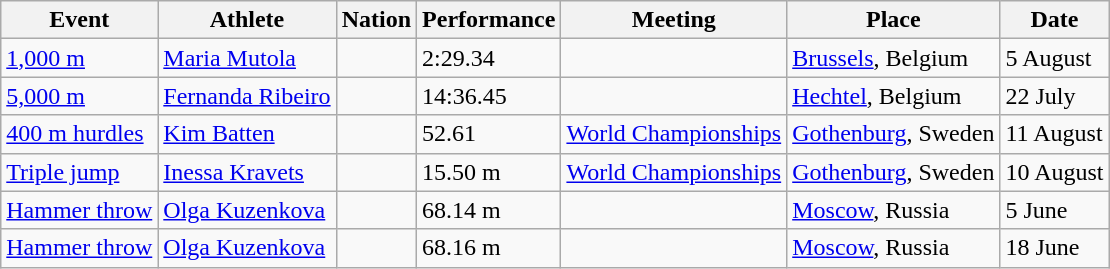<table class="wikitable" border="1">
<tr>
<th>Event</th>
<th>Athlete</th>
<th>Nation</th>
<th>Performance</th>
<th>Meeting</th>
<th>Place</th>
<th>Date</th>
</tr>
<tr>
<td><a href='#'>1,000 m</a></td>
<td><a href='#'>Maria Mutola</a></td>
<td></td>
<td>2:29.34</td>
<td></td>
<td> <a href='#'>Brussels</a>, Belgium</td>
<td>5 August</td>
</tr>
<tr>
<td><a href='#'>5,000 m</a></td>
<td><a href='#'>Fernanda Ribeiro</a></td>
<td></td>
<td>14:36.45</td>
<td></td>
<td> <a href='#'>Hechtel</a>, Belgium</td>
<td>22 July</td>
</tr>
<tr>
<td><a href='#'>400 m hurdles</a></td>
<td><a href='#'>Kim Batten</a></td>
<td></td>
<td>52.61</td>
<td><a href='#'>World Championships</a></td>
<td> <a href='#'>Gothenburg</a>, Sweden</td>
<td>11 August</td>
</tr>
<tr>
<td><a href='#'>Triple jump</a></td>
<td><a href='#'>Inessa Kravets</a></td>
<td></td>
<td>15.50 m</td>
<td><a href='#'>World Championships</a></td>
<td> <a href='#'>Gothenburg</a>, Sweden</td>
<td>10 August</td>
</tr>
<tr>
<td><a href='#'>Hammer throw</a></td>
<td><a href='#'>Olga Kuzenkova</a></td>
<td></td>
<td>68.14 m</td>
<td></td>
<td> <a href='#'>Moscow</a>, Russia</td>
<td>5 June</td>
</tr>
<tr>
<td><a href='#'>Hammer throw</a></td>
<td><a href='#'>Olga Kuzenkova</a></td>
<td></td>
<td>68.16 m</td>
<td></td>
<td> <a href='#'>Moscow</a>, Russia</td>
<td>18 June</td>
</tr>
</table>
